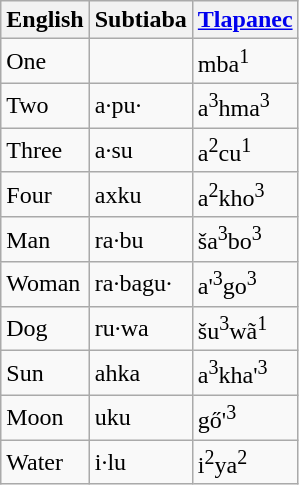<table class="wikitable" border="1">
<tr>
<th width=50px>English</th>
<th width=50px>Subtiaba</th>
<th width=50px><a href='#'>Tlapanec</a></th>
</tr>
<tr>
<td>One</td>
<td></td>
<td>mba<sup>1</sup></td>
</tr>
<tr>
<td>Two</td>
<td>a·pu·</td>
<td>a<sup>3</sup>hma<sup>3</sup></td>
</tr>
<tr>
<td>Three</td>
<td>a·su</td>
<td>a<sup>2</sup>cu<sup>1</sup></td>
</tr>
<tr>
<td>Four</td>
<td>axku</td>
<td>a<sup>2</sup>kho<sup>3</sup></td>
</tr>
<tr>
<td>Man</td>
<td>ra·bu</td>
<td>ša<sup>3</sup>bo<sup>3</sup></td>
</tr>
<tr>
<td>Woman</td>
<td>ra·bagu·</td>
<td>a'<sup>3</sup>go<sup>3</sup></td>
</tr>
<tr>
<td>Dog</td>
<td>ru·wa</td>
<td>šu<sup>3</sup>wã<sup>1</sup></td>
</tr>
<tr>
<td>Sun</td>
<td>ahka</td>
<td>a<sup>3</sup>kha'<sup>3</sup></td>
</tr>
<tr>
<td>Moon</td>
<td>uku</td>
<td>gő'<sup>3</sup></td>
</tr>
<tr>
<td>Water</td>
<td>i·lu</td>
<td>i<sup>2</sup>ya<sup>2</sup></td>
</tr>
</table>
